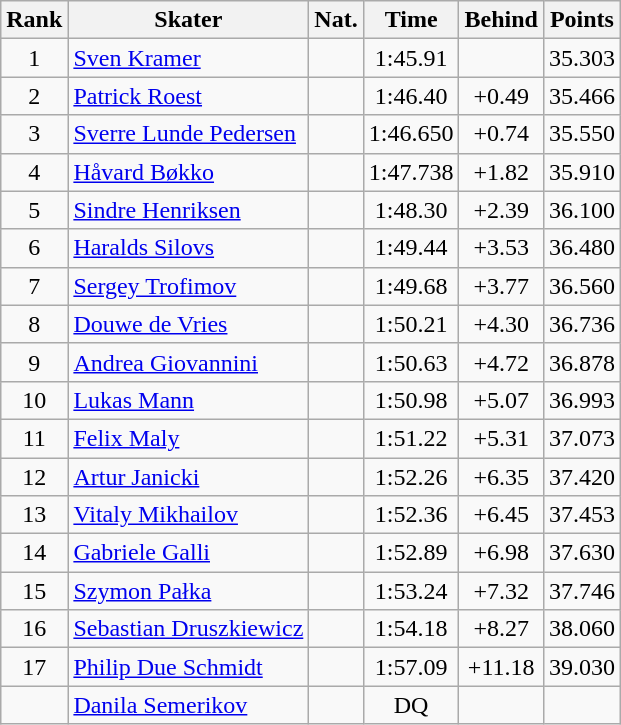<table class="wikitable sortable" border="1" style="text-align:center">
<tr>
<th>Rank</th>
<th>Skater</th>
<th>Nat.</th>
<th>Time</th>
<th>Behind</th>
<th>Points</th>
</tr>
<tr>
<td>1</td>
<td align=left><a href='#'>Sven Kramer</a></td>
<td></td>
<td>1:45.91</td>
<td></td>
<td>35.303</td>
</tr>
<tr>
<td>2</td>
<td align=left><a href='#'>Patrick Roest</a></td>
<td></td>
<td>1:46.40</td>
<td>+0.49</td>
<td>35.466</td>
</tr>
<tr>
<td>3</td>
<td align=left><a href='#'>Sverre Lunde Pedersen</a></td>
<td></td>
<td>1:46.650</td>
<td>+0.74</td>
<td>35.550</td>
</tr>
<tr>
<td>4</td>
<td align=left><a href='#'>Håvard Bøkko</a></td>
<td></td>
<td>1:47.738</td>
<td>+1.82</td>
<td>35.910</td>
</tr>
<tr>
<td>5</td>
<td align=left><a href='#'>Sindre Henriksen</a></td>
<td></td>
<td>1:48.30</td>
<td>+2.39</td>
<td>36.100</td>
</tr>
<tr>
<td>6</td>
<td align=left><a href='#'>Haralds Silovs</a></td>
<td></td>
<td>1:49.44</td>
<td>+3.53</td>
<td>36.480</td>
</tr>
<tr>
<td>7</td>
<td align=left><a href='#'>Sergey Trofimov</a></td>
<td></td>
<td>1:49.68</td>
<td>+3.77</td>
<td>36.560</td>
</tr>
<tr>
<td>8</td>
<td align=left><a href='#'>Douwe de Vries</a></td>
<td></td>
<td>1:50.21</td>
<td>+4.30</td>
<td>36.736</td>
</tr>
<tr>
<td>9</td>
<td align=left><a href='#'>Andrea Giovannini</a></td>
<td></td>
<td>1:50.63</td>
<td>+4.72</td>
<td>36.878</td>
</tr>
<tr>
<td>10</td>
<td align=left><a href='#'>Lukas Mann</a></td>
<td></td>
<td>1:50.98</td>
<td>+5.07</td>
<td>36.993</td>
</tr>
<tr>
<td>11</td>
<td align=left><a href='#'>Felix Maly</a></td>
<td></td>
<td>1:51.22</td>
<td>+5.31</td>
<td>37.073</td>
</tr>
<tr>
<td>12</td>
<td align=left><a href='#'>Artur Janicki</a></td>
<td></td>
<td>1:52.26</td>
<td>+6.35</td>
<td>37.420</td>
</tr>
<tr>
<td>13</td>
<td align=left><a href='#'>Vitaly Mikhailov</a></td>
<td></td>
<td>1:52.36</td>
<td>+6.45</td>
<td>37.453</td>
</tr>
<tr>
<td>14</td>
<td align=left><a href='#'>Gabriele Galli</a></td>
<td></td>
<td>1:52.89</td>
<td>+6.98</td>
<td>37.630</td>
</tr>
<tr>
<td>15</td>
<td align=left><a href='#'>Szymon Pałka</a></td>
<td></td>
<td>1:53.24</td>
<td>+7.32</td>
<td>37.746</td>
</tr>
<tr>
<td>16</td>
<td align=left><a href='#'>Sebastian Druszkiewicz</a></td>
<td></td>
<td>1:54.18</td>
<td>+8.27</td>
<td>38.060</td>
</tr>
<tr>
<td>17</td>
<td align=left><a href='#'>Philip Due Schmidt</a></td>
<td></td>
<td>1:57.09</td>
<td>+11.18</td>
<td>39.030</td>
</tr>
<tr>
<td></td>
<td align=left><a href='#'>Danila Semerikov</a></td>
<td></td>
<td>DQ</td>
<td></td>
<td></td>
</tr>
</table>
